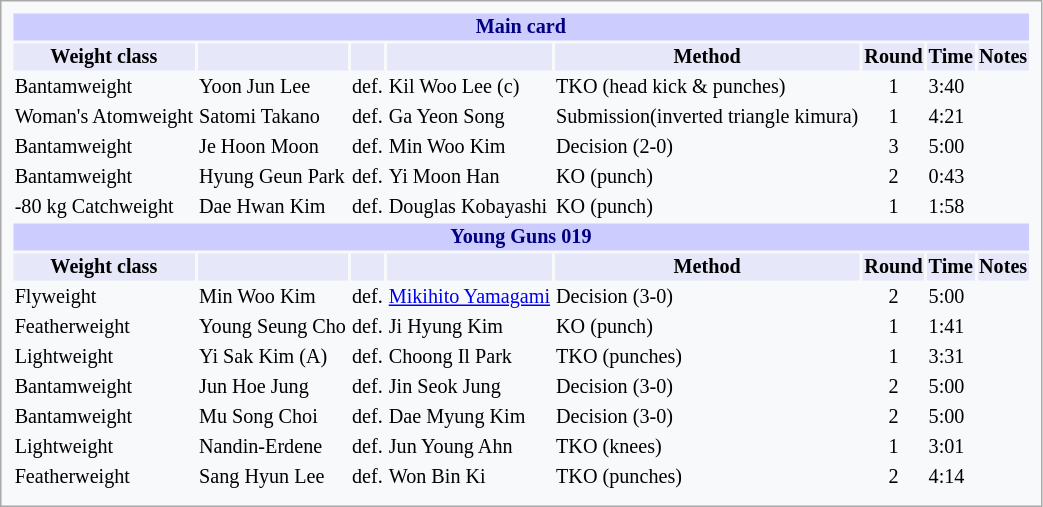<table style="font-size: 84%; border: 1px solid darkgray; padding: 0.43em; background-color: #F8F9FA;">
<tr>
<th colspan="8" style="background-color: #ccf; color: #000080; text-align: center;">Main card</th>
</tr>
<tr>
<th colspan="1" style="background-color: #E6E8FA; color: #000000; text-align: center;">Weight class</th>
<th colspan="1" style="background-color: #E6E8FA; color: #000000; text-align: center;"></th>
<th colspan="1" style="background-color: #E6E8FA; color: #000000; text-align: center;"></th>
<th colspan="1" style="background-color: #E6E8FA; color: #000000; text-align: center;"></th>
<th colspan="1" style="background-color: #E6E8FA; color: #000000; text-align: center;">Method</th>
<th colspan="1" style="background-color: #E6E8FA; color: #000000; text-align: center;">Round</th>
<th colspan="1" style="background-color: #E6E8FA; color: #000000; text-align: center;">Time</th>
<th colspan="1" style="background-color: #E6E8FA; color: #000000; text-align: center;">Notes</th>
</tr>
<tr>
<td>Bantamweight</td>
<td> Yoon Jun Lee</td>
<td>def.</td>
<td> Kil Woo Lee (c)</td>
<td>TKO (head kick & punches)</td>
<td align="center">1</td>
<td>3:40</td>
<td></td>
</tr>
<tr>
<td>Woman's Atomweight</td>
<td> Satomi Takano</td>
<td>def.</td>
<td> Ga Yeon Song</td>
<td>Submission(inverted triangle kimura)</td>
<td align="center">1</td>
<td>4:21</td>
<td></td>
</tr>
<tr>
<td>Bantamweight</td>
<td> Je Hoon Moon</td>
<td>def.</td>
<td> Min Woo Kim</td>
<td>Decision (2-0)</td>
<td align="center">3</td>
<td>5:00</td>
<td></td>
</tr>
<tr>
<td>Bantamweight</td>
<td> Hyung Geun Park</td>
<td>def.</td>
<td> Yi Moon Han</td>
<td>KO (punch)</td>
<td align="center">2</td>
<td>0:43</td>
<td></td>
</tr>
<tr>
<td>-80 kg Catchweight</td>
<td> Dae Hwan Kim</td>
<td>def.</td>
<td> Douglas Kobayashi</td>
<td>KO (punch)</td>
<td align="center">1</td>
<td>1:58</td>
<td></td>
</tr>
<tr>
<th colspan="8" style="background-color: #ccf; color: #000080; text-align: center;">Young Guns 019</th>
</tr>
<tr>
<th colspan="1" style="background-color: #E6E8FA; color: #000000; text-align: center;">Weight class</th>
<th colspan="1" style="background-color: #E6E8FA; color: #000000; text-align: center;"></th>
<th colspan="1" style="background-color: #E6E8FA; color: #000000; text-align: center;"></th>
<th colspan="1" style="background-color: #E6E8FA; color: #000000; text-align: center;"></th>
<th colspan="1" style="background-color: #E6E8FA; color: #000000; text-align: center;">Method</th>
<th colspan="1" style="background-color: #E6E8FA; color: #000000; text-align: center;">Round</th>
<th colspan="1" style="background-color: #E6E8FA; color: #000000; text-align: center;">Time</th>
<th colspan="1" style="background-color: #E6E8FA; color: #000000; text-align: center;">Notes</th>
</tr>
<tr>
<td>Flyweight</td>
<td> Min Woo Kim</td>
<td>def.</td>
<td> <a href='#'>Mikihito Yamagami</a></td>
<td>Decision (3-0)</td>
<td align="center">2</td>
<td>5:00</td>
<td></td>
</tr>
<tr>
<td>Featherweight</td>
<td> Young Seung Cho</td>
<td>def.</td>
<td> Ji Hyung Kim</td>
<td>KO (punch)</td>
<td align="center">1</td>
<td>1:41</td>
<td></td>
</tr>
<tr>
<td>Lightweight</td>
<td> Yi Sak Kim (A)</td>
<td>def.</td>
<td> Choong Il Park</td>
<td>TKO (punches)</td>
<td align="center">1</td>
<td>3:31</td>
<td></td>
</tr>
<tr>
<td>Bantamweight</td>
<td> Jun Hoe Jung</td>
<td>def.</td>
<td> Jin Seok Jung</td>
<td>Decision (3-0)</td>
<td align="center">2</td>
<td>5:00</td>
<td></td>
</tr>
<tr>
<td>Bantamweight</td>
<td> Mu Song Choi</td>
<td>def.</td>
<td> Dae Myung Kim</td>
<td>Decision (3-0)</td>
<td align="center">2</td>
<td>5:00</td>
<td></td>
</tr>
<tr>
<td>Lightweight</td>
<td> Nandin-Erdene</td>
<td>def.</td>
<td> Jun Young Ahn</td>
<td>TKO (knees)</td>
<td align="center">1</td>
<td>3:01</td>
<td></td>
</tr>
<tr>
<td>Featherweight</td>
<td> Sang Hyun Lee</td>
<td>def.</td>
<td> Won Bin Ki</td>
<td>TKO (punches)</td>
<td align="center">2</td>
<td>4:14</td>
<td></td>
</tr>
<tr>
</tr>
</table>
